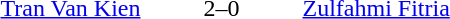<table>
<tr>
<th width=400></th>
<th width=100></th>
<th width=400></th>
</tr>
<tr>
<td align=right><a href='#'>Tran Van Kien</a> </td>
<td align=center>2–0</td>
<td> <a href='#'>Zulfahmi Fitria</a></td>
</tr>
</table>
